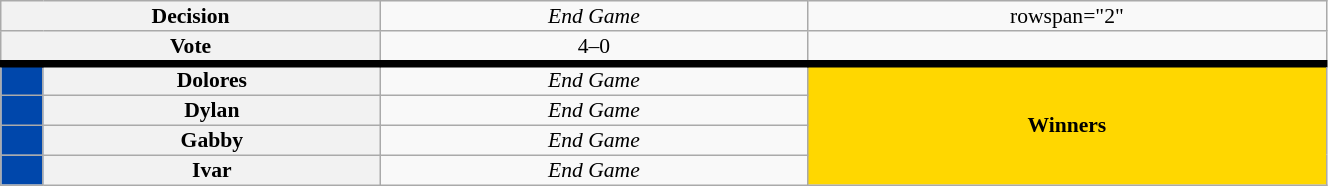<table class="wikitable" style="text-align:center; width:70%; font-size:90%; line-height:13px">
<tr>
<th colspan="2">Decision</th>
<td><em>End Game</em></td>
<td>rowspan="2" </td>
</tr>
<tr>
<th colspan="2">Vote</th>
<td>4–0</td>
</tr>
<tr style="border-top:5px solid; height:0px">
<td bgcolor="0047AB"></td>
<th>Dolores</th>
<td><em>End Game</em></td>
<td rowspan="4" bgcolor="gold"><strong>Winners</strong></td>
</tr>
<tr>
<td bgcolor="0047AB"></td>
<th>Dylan</th>
<td><em>End Game</em></td>
</tr>
<tr>
<td bgcolor="0047AB"></td>
<th>Gabby</th>
<td><em>End Game</em></td>
</tr>
<tr>
<td bgcolor="0047AB"></td>
<th>Ivar</th>
<td><em>End Game</em></td>
</tr>
</table>
